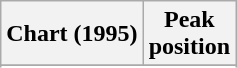<table class="wikitable plainrowheaders sortable" style="text-align:center;">
<tr>
<th>Chart (1995)</th>
<th>Peak<br>position</th>
</tr>
<tr>
</tr>
<tr>
</tr>
<tr>
</tr>
<tr>
</tr>
<tr>
</tr>
<tr>
</tr>
<tr>
</tr>
<tr>
</tr>
</table>
